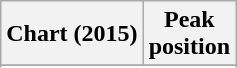<table class="wikitable sortable plainrowheaders" style="text-align:center">
<tr>
<th scope="col">Chart (2015)</th>
<th scope="col">Peak<br> position</th>
</tr>
<tr>
</tr>
<tr>
</tr>
<tr>
</tr>
</table>
